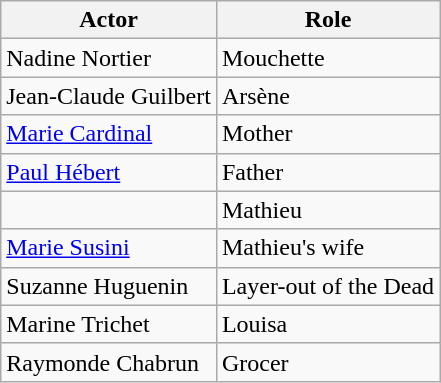<table class="wikitable">
<tr>
<th>Actor</th>
<th>Role</th>
</tr>
<tr>
<td>Nadine Nortier</td>
<td>Mouchette</td>
</tr>
<tr>
<td>Jean-Claude Guilbert</td>
<td>Arsène</td>
</tr>
<tr>
<td><a href='#'>Marie Cardinal</a></td>
<td>Mother</td>
</tr>
<tr>
<td><a href='#'>Paul Hébert</a></td>
<td>Father</td>
</tr>
<tr>
<td></td>
<td>Mathieu</td>
</tr>
<tr>
<td><a href='#'>Marie Susini</a></td>
<td>Mathieu's wife</td>
</tr>
<tr>
<td>Suzanne Huguenin</td>
<td>Layer-out of the Dead</td>
</tr>
<tr>
<td>Marine Trichet</td>
<td>Louisa</td>
</tr>
<tr>
<td>Raymonde Chabrun</td>
<td>Grocer</td>
</tr>
</table>
